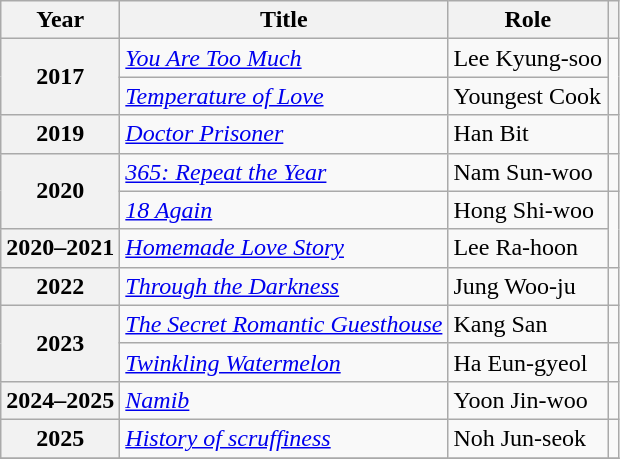<table class="wikitable sortable plainrowheaders">
<tr>
<th scope="col">Year</th>
<th scope="col">Title</th>
<th scope="col">Role</th>
<th scope="col" class="unsortable"></th>
</tr>
<tr>
<th scope="row" rowspan="2">2017</th>
<td><em><a href='#'>You Are Too Much</a></em></td>
<td>Lee Kyung-soo</td>
<td rowspan="2" style="text-align:center"></td>
</tr>
<tr>
<td><em><a href='#'>Temperature of Love</a></em></td>
<td>Youngest Cook</td>
</tr>
<tr>
<th scope="row">2019</th>
<td><em><a href='#'>Doctor Prisoner</a></em></td>
<td>Han Bit</td>
<td style="text-align:center"></td>
</tr>
<tr>
<th scope="row" rowspan="2">2020</th>
<td><em><a href='#'>365: Repeat the Year</a></em></td>
<td>Nam Sun-woo</td>
<td style="text-align:center"></td>
</tr>
<tr>
<td><em><a href='#'>18 Again</a></em></td>
<td>Hong Shi-woo</td>
<td rowspan="2" style="text-align:center"></td>
</tr>
<tr>
<th scope="row">2020–2021</th>
<td><em><a href='#'>Homemade Love Story</a></em></td>
<td>Lee Ra-hoon</td>
</tr>
<tr>
<th scope="row">2022</th>
<td><em><a href='#'>Through the Darkness</a></em></td>
<td>Jung Woo-ju</td>
<td style="text-align:center"></td>
</tr>
<tr>
<th rowspan="2" scope="row">2023</th>
<td><em><a href='#'>The Secret Romantic Guesthouse</a></em></td>
<td>Kang San</td>
<td style="text-align:center"></td>
</tr>
<tr>
<td><em><a href='#'>Twinkling Watermelon</a></em></td>
<td>Ha Eun-gyeol</td>
<td style="text-align:center"></td>
</tr>
<tr>
<th scope="row">2024–2025</th>
<td><em><a href='#'>Namib</a></em></td>
<td>Yoon Jin-woo</td>
<td style="text-align:center"></td>
</tr>
<tr>
<th scope="row">2025</th>
<td><em><a href='#'>History of scruffiness</a></em></td>
<td>Noh Jun-seok</td>
<td style="text-align:center"></td>
</tr>
<tr>
</tr>
</table>
